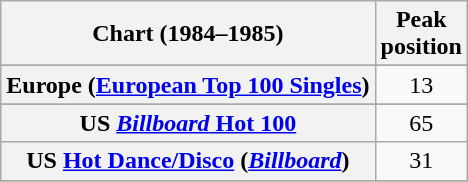<table class="wikitable sortable plainrowheaders" style="text-align:center">
<tr>
<th>Chart (1984–1985)</th>
<th>Peak<br>position</th>
</tr>
<tr>
</tr>
<tr>
<th scope="row">Europe (<a href='#'>European Top 100 Singles</a>)</th>
<td>13</td>
</tr>
<tr>
</tr>
<tr>
</tr>
<tr>
</tr>
<tr>
</tr>
<tr>
<th scope="row">US <a href='#'><em>Billboard</em> Hot 100</a></th>
<td>65</td>
</tr>
<tr>
<th scope="row">US <a href='#'>Hot Dance/Disco</a> (<em><a href='#'>Billboard</a></em>)</th>
<td>31</td>
</tr>
<tr>
</tr>
</table>
